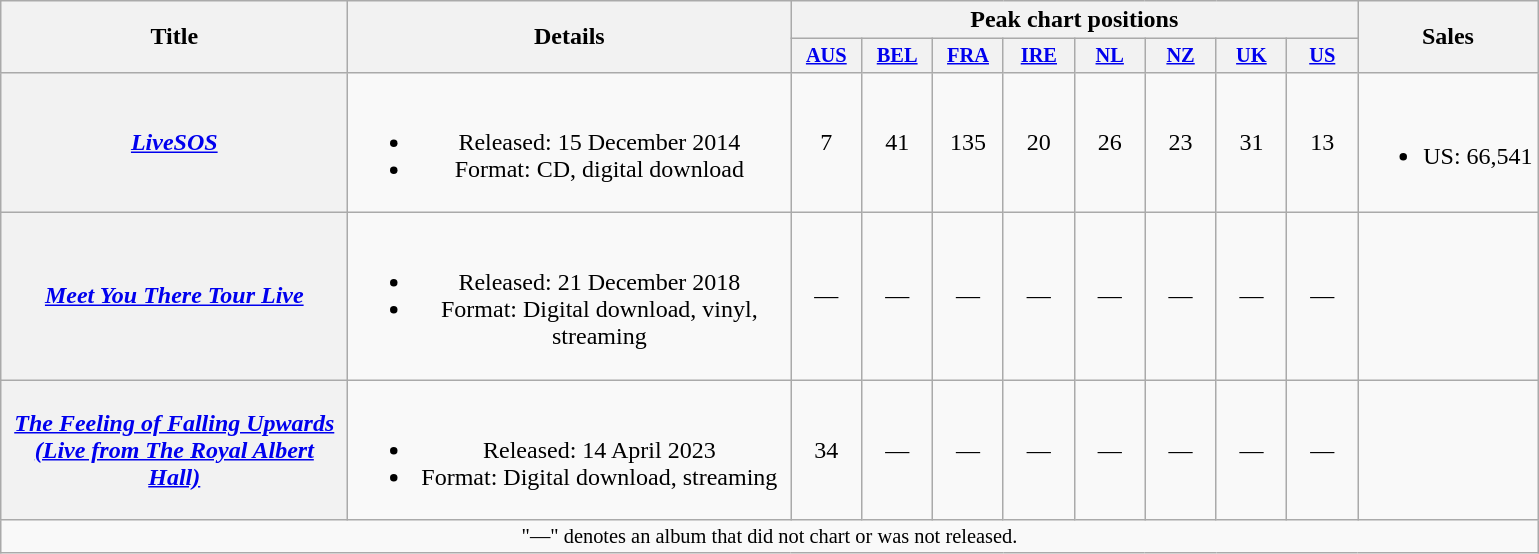<table class="wikitable plainrowheaders" style="text-align:center;">
<tr>
<th scope="col" rowspan="2" style="width:14em;">Title</th>
<th scope="col" rowspan="2" style="width:18em;">Details</th>
<th scope="col" colspan="8">Peak chart positions</th>
<th scope="col" rowspan="2">Sales</th>
</tr>
<tr>
<th scope="col" style="width:3em;font-size:85%;"><a href='#'>AUS</a><br></th>
<th scope="col" style="width:3em;font-size:85%;"><a href='#'>BEL</a><br></th>
<th scope="col" style="width:3em;font-size:85%;"><a href='#'>FRA</a><br></th>
<th scope="col" style="width:3em;font-size:85%;"><a href='#'>IRE</a><br></th>
<th scope="col" style="width:3em;font-size:85%;"><a href='#'>NL</a><br></th>
<th scope="col" style="width:3em;font-size:85%;"><a href='#'>NZ</a><br></th>
<th scope="col" style="width:3em;font-size:85%;"><a href='#'>UK</a><br></th>
<th scope="col" style="width:3em;font-size:85%;"><a href='#'>US</a><br></th>
</tr>
<tr>
<th scope="row"><em><a href='#'>LiveSOS</a></em></th>
<td><br><ul><li>Released: 15 December 2014</li><li>Format: CD, digital download</li></ul></td>
<td>7</td>
<td>41</td>
<td>135</td>
<td>20</td>
<td>26</td>
<td>23</td>
<td>31</td>
<td>13</td>
<td><br><ul><li>US: 66,541</li></ul></td>
</tr>
<tr>
<th scope="row"><em><a href='#'>Meet You There Tour Live</a></em></th>
<td><br><ul><li>Released: 21 December 2018</li><li>Format: Digital download, vinyl, streaming</li></ul></td>
<td>—</td>
<td>—</td>
<td>—</td>
<td>—</td>
<td>—</td>
<td>—</td>
<td>—</td>
<td>—</td>
<td></td>
</tr>
<tr>
<th scope="row"><em><a href='#'>The Feeling of Falling Upwards (Live from The Royal Albert Hall)</a></em></th>
<td><br><ul><li>Released: 14 April 2023</li><li>Format: Digital download, streaming</li></ul></td>
<td>34<br></td>
<td>—</td>
<td>—</td>
<td>—</td>
<td>—</td>
<td>—</td>
<td>—</td>
<td>—</td>
<td></td>
</tr>
<tr>
<td colspan="15" style="font-size:85%">"—" denotes an album that did not chart or was not released.</td>
</tr>
</table>
